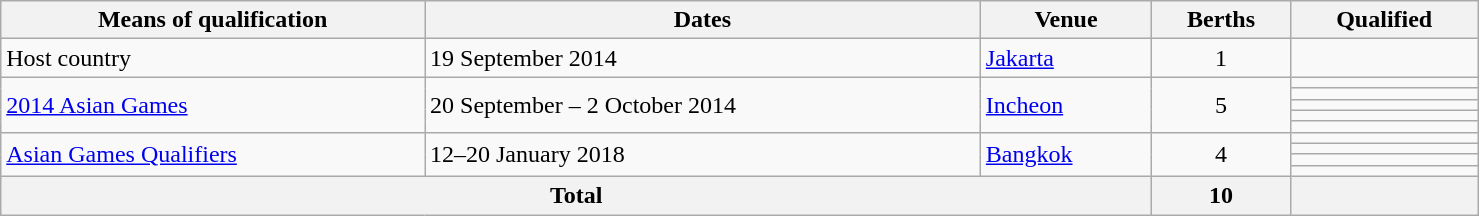<table class="wikitable" width="78%">
<tr>
<th>Means of qualification</th>
<th>Dates</th>
<th>Venue</th>
<th>Berths</th>
<th>Qualified</th>
</tr>
<tr>
<td>Host country</td>
<td>19 September 2014</td>
<td> <a href='#'>Jakarta</a></td>
<td align="center">1</td>
<td></td>
</tr>
<tr>
<td rowspan="5"><a href='#'>2014 Asian Games</a></td>
<td rowspan="5">20 September – 2 October 2014</td>
<td rowspan="5"> <a href='#'>Incheon</a></td>
<td rowspan="5" align="center">5</td>
<td></td>
</tr>
<tr>
<td></td>
</tr>
<tr>
<td></td>
</tr>
<tr>
<td></td>
</tr>
<tr>
<td></td>
</tr>
<tr>
<td rowspan="4"><a href='#'>Asian Games Qualifiers</a></td>
<td rowspan="4">12–20 January 2018</td>
<td rowspan="4"> <a href='#'>Bangkok</a></td>
<td rowspan="4" align="center">4</td>
<td></td>
</tr>
<tr>
<td></td>
</tr>
<tr>
<td></td>
</tr>
<tr>
<td></td>
</tr>
<tr>
<th colspan="3">Total</th>
<th align="center">10</th>
<th></th>
</tr>
</table>
